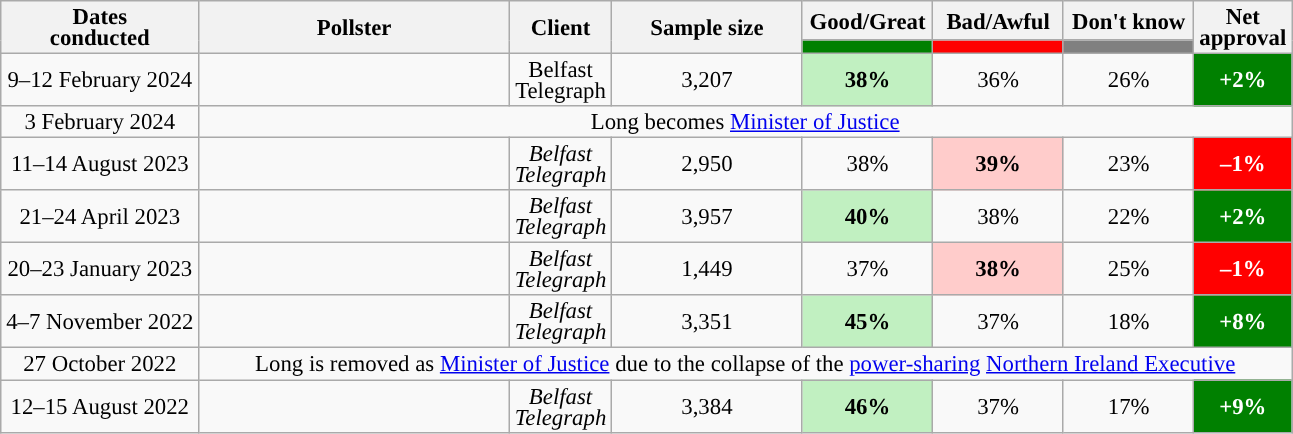<table class="wikitable collapsible sortable mw-datatable" style="text-align:center;font-size:95%;line-height:14px;">
<tr>
<th style="width:125px;" rowspan="2">Dates<br>conducted</th>
<th style="width:200px;" rowspan="2">Pollster</th>
<th style="width:60px;" rowspan="2">Client</th>
<th style="width:120px;" rowspan="2">Sample size</th>
<th class="unsortable" style="width:80px;">Good/Great</th>
<th class="unsortable" style="width: 80px;">Bad/Awful</th>
<th class="unsortable" style="width:80px;">Don't know</th>
<th class="unsortable" style="width:20px;" rowspan="2">Net approval</th>
</tr>
<tr>
<th class="unsortable" style="background:green;width:60px;"></th>
<th class="unsortable" style="background:red;width:60px;"></th>
<th class="unsortable" style="background:grey;width:60px;"></th>
</tr>
<tr>
<td>9–12 February 2024</td>
<td></td>
<td>Belfast Telegraph</td>
<td>3,207</td>
<td style="background:#C1F0C1"><strong>38%</strong></td>
<td>36%</td>
<td>26%</td>
<td style="background:green;color:white"><strong>+2%</strong></td>
</tr>
<tr>
<td>3 February 2024</td>
<td colspan="7">Long becomes <a href='#'>Minister of Justice</a></td>
</tr>
<tr>
<td>11–14 August 2023</td>
<td></td>
<td><em>Belfast Telegraph</em></td>
<td>2,950</td>
<td>38%</td>
<td style="background:#ffcccb"><strong>39%</strong></td>
<td>23%</td>
<td style="background:red;color:white"><strong>–1%</strong></td>
</tr>
<tr>
<td>21–24 April 2023</td>
<td></td>
<td><em>Belfast Telegraph</em></td>
<td>3,957</td>
<td style="background:#C1F0C1"><strong>40%</strong></td>
<td>38%</td>
<td>22%</td>
<td style="background:green;color:white"><strong>+2%</strong></td>
</tr>
<tr>
<td>20–23 January 2023</td>
<td></td>
<td><em>Belfast Telegraph</em></td>
<td>1,449</td>
<td>37%</td>
<td style="background:#ffcccb"><strong>38%</strong></td>
<td>25%</td>
<td style="background:red;color:white"><strong>–1%</strong></td>
</tr>
<tr>
<td>4–7 November 2022</td>
<td></td>
<td><em>Belfast Telegraph</em></td>
<td>3,351</td>
<td style="background:#C1F0C1"><strong>45%</strong></td>
<td>37%</td>
<td>18%</td>
<td style="background:green;color:white"><strong>+8%</strong></td>
</tr>
<tr>
<td>27 October 2022</td>
<td colspan="7">Long is removed as <a href='#'>Minister of Justice</a> due to the collapse of the <a href='#'>power-sharing</a> <a href='#'>Northern Ireland Executive</a></td>
</tr>
<tr>
<td>12–15 August 2022</td>
<td></td>
<td><em>Belfast Telegraph</em></td>
<td>3,384</td>
<td style="background:#C1F0C1"><strong>46%</strong></td>
<td>37%</td>
<td>17%</td>
<td style="background:green;color:white"><strong>+9%</strong></td>
</tr>
</table>
